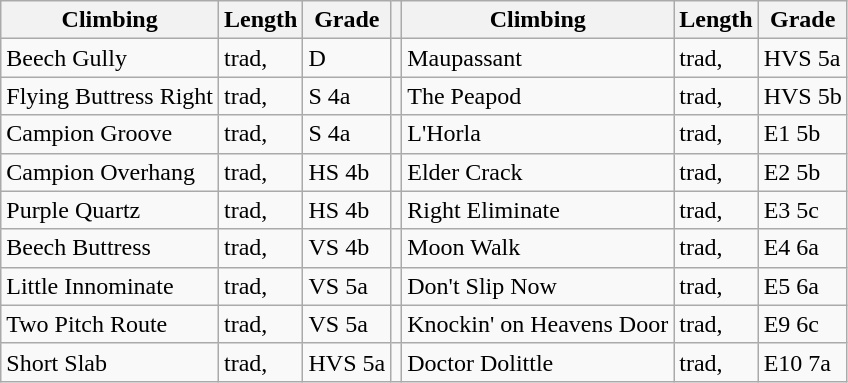<table class="wikitable">
<tr>
<th>Climbing</th>
<th>Length</th>
<th>Grade</th>
<th></th>
<th>Climbing</th>
<th>Length</th>
<th>Grade</th>
</tr>
<tr>
<td>Beech Gully</td>
<td>trad, </td>
<td>D</td>
<td></td>
<td>Maupassant</td>
<td>trad, </td>
<td>HVS 5a</td>
</tr>
<tr>
<td>Flying Buttress Right</td>
<td>trad, </td>
<td>S 4a</td>
<td></td>
<td>The Peapod</td>
<td>trad, </td>
<td>HVS 5b</td>
</tr>
<tr>
<td>Campion Groove</td>
<td>trad, </td>
<td>S 4a</td>
<td></td>
<td>L'Horla</td>
<td>trad, </td>
<td>E1 5b</td>
</tr>
<tr>
<td>Campion Overhang</td>
<td>trad, </td>
<td>HS 4b</td>
<td></td>
<td>Elder Crack</td>
<td>trad, </td>
<td>E2 5b</td>
</tr>
<tr>
<td>Purple Quartz</td>
<td>trad, </td>
<td>HS 4b</td>
<td></td>
<td>Right Eliminate</td>
<td>trad, </td>
<td>E3 5c</td>
</tr>
<tr>
<td>Beech Buttress</td>
<td>trad, </td>
<td>VS 4b</td>
<td></td>
<td>Moon Walk</td>
<td>trad, </td>
<td>E4 6a</td>
</tr>
<tr>
<td>Little Innominate</td>
<td>trad, </td>
<td>VS 5a</td>
<td></td>
<td>Don't Slip Now</td>
<td>trad, </td>
<td>E5 6a</td>
</tr>
<tr>
<td>Two Pitch Route</td>
<td>trad, </td>
<td>VS 5a</td>
<td></td>
<td>Knockin' on Heavens Door</td>
<td>trad, </td>
<td>E9 6c</td>
</tr>
<tr>
<td>Short Slab</td>
<td>trad, </td>
<td>HVS 5a</td>
<td></td>
<td>Doctor Dolittle</td>
<td>trad, </td>
<td>E10 7a</td>
</tr>
</table>
